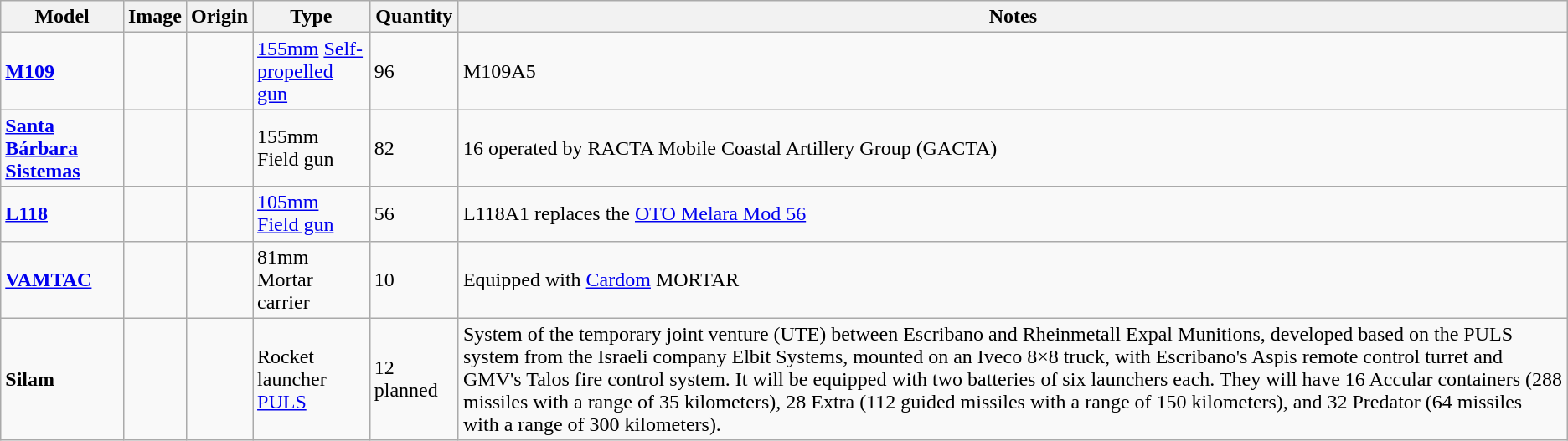<table class="wikitable">
<tr>
<th>Model</th>
<th>Image</th>
<th>Origin</th>
<th>Type</th>
<th>Quantity</th>
<th>Notes</th>
</tr>
<tr>
<td><strong><a href='#'>M109</a></strong></td>
<td></td>
<td></td>
<td><a href='#'>155mm</a> <a href='#'>Self-propelled gun</a></td>
<td>96</td>
<td>M109A5</td>
</tr>
<tr>
<td><strong><a href='#'>Santa Bárbara Sistemas</a></strong></td>
<td></td>
<td></td>
<td>155mm Field gun</td>
<td>82</td>
<td>16 operated by RACTA Mobile Coastal Artillery Group (GACTA)</td>
</tr>
<tr>
<td><strong><a href='#'>L118</a></strong></td>
<td></td>
<td></td>
<td><a href='#'>105mm</a> <a href='#'>Field gun</a></td>
<td>56</td>
<td>L118A1 replaces the <a href='#'>OTO Melara Mod 56</a></td>
</tr>
<tr>
<td><strong><a href='#'>VAMTAC</a></strong></td>
<td></td>
<td></td>
<td>81mm Mortar carrier</td>
<td>10</td>
<td>Equipped with <a href='#'>Cardom</a> MORTAR</td>
</tr>
<tr>
<td><strong>Silam</strong></td>
<td></td>
<td></td>
<td>Rocket launcher <a href='#'>PULS</a></td>
<td>12 planned</td>
<td>System of the temporary joint venture (UTE) between Escribano and Rheinmetall Expal Munitions, developed based on the PULS system from the Israeli company Elbit Systems, mounted on an Iveco 8×8 truck, with Escribano's Aspis remote control turret and GMV's Talos fire control system. It will be equipped with two batteries of six launchers each. They will have 16 Accular containers (288 missiles with a range of 35 kilometers), 28 Extra (112 guided missiles with a range of 150 kilometers), and 32 Predator (64 missiles with a range of 300 kilometers).</td>
</tr>
</table>
